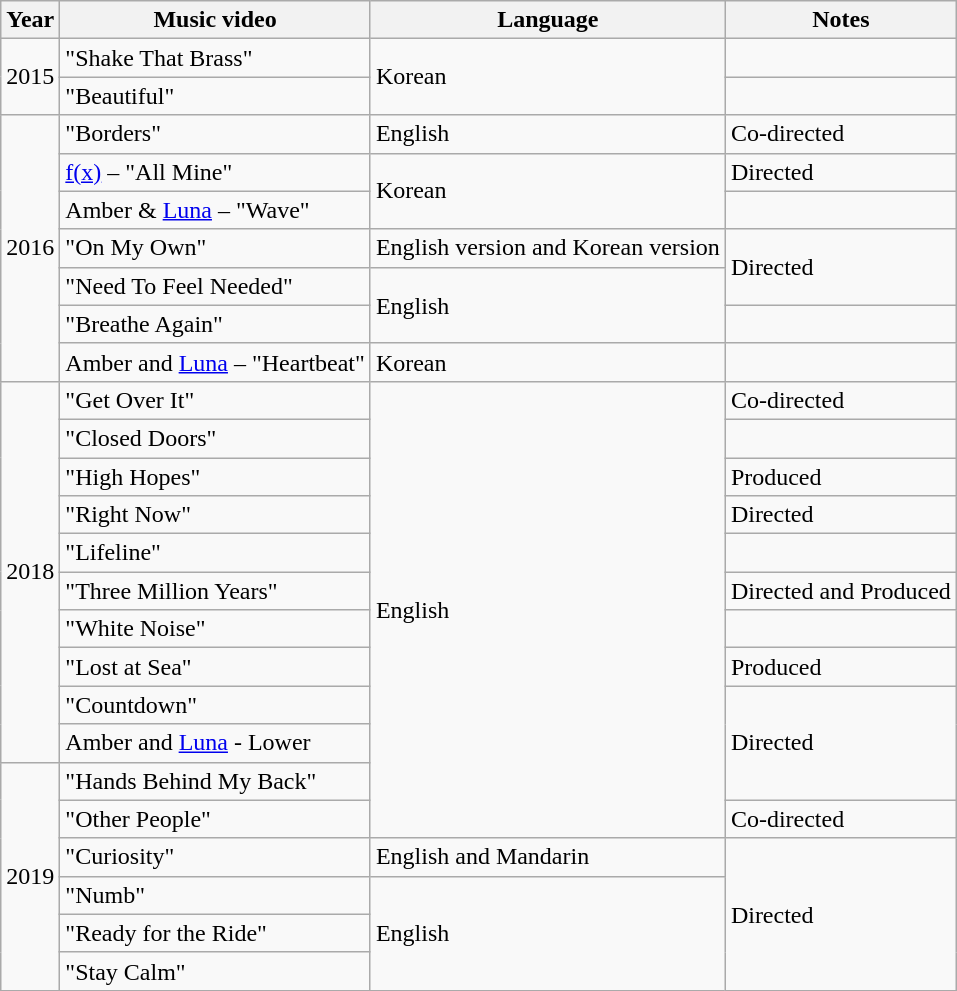<table class="wikitable">
<tr>
<th scope="col">Year</th>
<th>Music video</th>
<th>Language</th>
<th scope="col">Notes</th>
</tr>
<tr>
<td rowspan="2">2015</td>
<td>"Shake That Brass"</td>
<td rowspan="2">Korean</td>
<td></td>
</tr>
<tr>
<td>"Beautiful"</td>
<td></td>
</tr>
<tr>
<td rowspan="7">2016</td>
<td>"Borders"</td>
<td>English</td>
<td>Co-directed</td>
</tr>
<tr>
<td><a href='#'>f(x)</a> – "All Mine"</td>
<td rowspan="2">Korean</td>
<td>Directed</td>
</tr>
<tr>
<td>Amber & <a href='#'>Luna</a> – "Wave"</td>
<td></td>
</tr>
<tr>
<td>"On My Own"</td>
<td>English version and Korean version</td>
<td rowspan="2">Directed</td>
</tr>
<tr>
<td>"Need To Feel Needed"</td>
<td rowspan="2">English</td>
</tr>
<tr>
<td>"Breathe Again"</td>
<td></td>
</tr>
<tr>
<td>Amber and <a href='#'>Luna</a> – "Heartbeat"</td>
<td>Korean</td>
<td></td>
</tr>
<tr>
<td rowspan="10">2018</td>
<td>"Get Over It"</td>
<td rowspan="12">English</td>
<td>Co-directed</td>
</tr>
<tr>
<td>"Closed Doors"</td>
<td></td>
</tr>
<tr>
<td>"High Hopes"</td>
<td>Produced</td>
</tr>
<tr>
<td>"Right Now"</td>
<td>Directed</td>
</tr>
<tr>
<td>"Lifeline"</td>
<td></td>
</tr>
<tr>
<td>"Three Million Years"</td>
<td>Directed and Produced</td>
</tr>
<tr>
<td>"White Noise"</td>
<td></td>
</tr>
<tr>
<td>"Lost at Sea"</td>
<td>Produced</td>
</tr>
<tr>
<td>"Countdown"</td>
<td rowspan="3">Directed</td>
</tr>
<tr>
<td>Amber and <a href='#'>Luna</a> - Lower</td>
</tr>
<tr>
<td rowspan="6">2019</td>
<td>"Hands Behind My Back"</td>
</tr>
<tr>
<td>"Other People"</td>
<td>Co-directed</td>
</tr>
<tr>
<td>"Curiosity"</td>
<td>English and Mandarin</td>
<td rowspan="4">Directed</td>
</tr>
<tr>
<td>"Numb"</td>
<td rowspan="3">English</td>
</tr>
<tr>
<td>"Ready for the Ride"</td>
</tr>
<tr>
<td>"Stay Calm"</td>
</tr>
</table>
